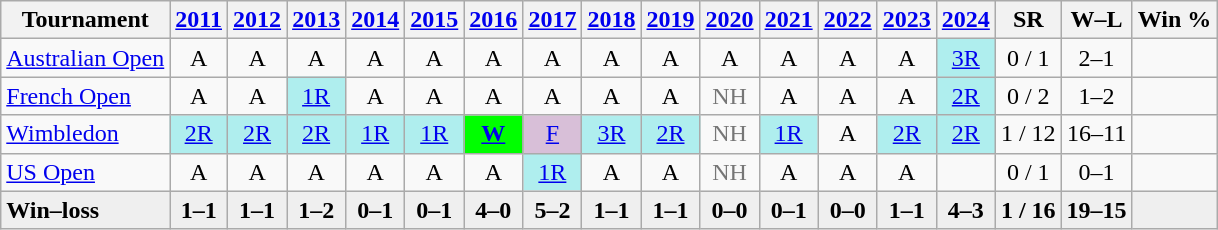<table class=wikitable style=text-align:center;>
<tr>
<th>Tournament</th>
<th><a href='#'>2011</a></th>
<th><a href='#'>2012</a></th>
<th><a href='#'>2013</a></th>
<th><a href='#'>2014</a></th>
<th><a href='#'>2015</a></th>
<th><a href='#'>2016</a></th>
<th><a href='#'>2017</a></th>
<th><a href='#'>2018</a></th>
<th><a href='#'>2019</a></th>
<th><a href='#'>2020</a></th>
<th><a href='#'>2021</a></th>
<th><a href='#'>2022</a></th>
<th><a href='#'>2023</a></th>
<th><a href='#'>2024</a></th>
<th>SR</th>
<th>W–L</th>
<th>Win %</th>
</tr>
<tr>
<td align=left><a href='#'>Australian Open</a></td>
<td>A</td>
<td>A</td>
<td>A</td>
<td>A</td>
<td>A</td>
<td>A</td>
<td>A</td>
<td>A</td>
<td>A</td>
<td>A</td>
<td>A</td>
<td>A</td>
<td>A</td>
<td bgcolor=afeeee><a href='#'>3R</a></td>
<td>0 / 1</td>
<td>2–1</td>
<td></td>
</tr>
<tr>
<td align=left><a href='#'>French Open</a></td>
<td>A</td>
<td>A</td>
<td bgcolor=afeeee><a href='#'>1R</a></td>
<td>A</td>
<td>A</td>
<td>A</td>
<td>A</td>
<td>A</td>
<td>A</td>
<td style="color:#767676;">NH</td>
<td>A</td>
<td>A</td>
<td>A</td>
<td bgcolor=afeeee><a href='#'>2R</a></td>
<td>0 / 2</td>
<td>1–2</td>
<td></td>
</tr>
<tr>
<td align=left><a href='#'>Wimbledon</a></td>
<td bgcolor=afeeee><a href='#'>2R</a></td>
<td bgcolor=afeeee><a href='#'>2R</a></td>
<td bgcolor=afeeee><a href='#'>2R</a></td>
<td bgcolor=afeeee><a href='#'>1R</a></td>
<td bgcolor=afeeee><a href='#'>1R</a></td>
<td bgcolor=lime><strong><a href='#'>W</a></strong></td>
<td style="background:thistle;"><a href='#'>F</a></td>
<td bgcolor=afeeee><a href='#'>3R</a></td>
<td bgcolor=afeeee><a href='#'>2R</a></td>
<td style="color:#767676;">NH</td>
<td bgcolor=afeeee><a href='#'>1R</a></td>
<td>A</td>
<td bgcolor=afeeee><a href='#'>2R</a></td>
<td bgcolor=afeeee><a href='#'>2R</a></td>
<td>1 / 12</td>
<td>16–11</td>
<td></td>
</tr>
<tr>
<td align=left><a href='#'>US Open</a></td>
<td>A</td>
<td>A</td>
<td>A</td>
<td>A</td>
<td>A</td>
<td>A</td>
<td bgcolor=afeeee><a href='#'>1R</a></td>
<td>A</td>
<td>A</td>
<td style="color:#767676;">NH</td>
<td>A</td>
<td>A</td>
<td>A</td>
<td></td>
<td>0 / 1</td>
<td>0–1</td>
<td></td>
</tr>
<tr style="background:#efefef;font-weight:bold;">
<td style="text-align:left">Win–loss</td>
<td>1–1</td>
<td>1–1</td>
<td>1–2</td>
<td>0–1</td>
<td>0–1</td>
<td>4–0</td>
<td>5–2</td>
<td>1–1</td>
<td>1–1</td>
<td>0–0</td>
<td>0–1</td>
<td>0–0</td>
<td>1–1</td>
<td>4–3</td>
<td>1 / 16</td>
<td>19–15</td>
<td></td>
</tr>
</table>
